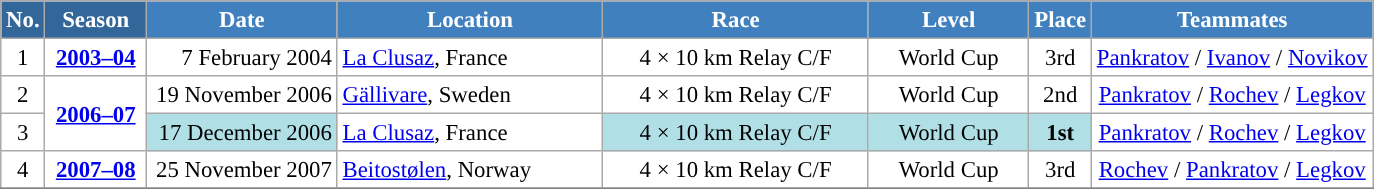<table class="wikitable sortable" style="font-size:95%; text-align:center; border:grey solid 1px; border-collapse:collapse; background:#ffffff;">
<tr style="background:#efefef;">
<th style="background-color:#369; color:white;">No.</th>
<th style="background-color:#369; color:white;">Season</th>
<th style="background-color:#4180be; color:white; width:120px;">Date</th>
<th style="background-color:#4180be; color:white; width:170px;">Location</th>
<th style="background-color:#4180be; color:white; width:170px;">Race</th>
<th style="background-color:#4180be; color:white; width:100px;">Level</th>
<th style="background-color:#4180be; color:white;">Place</th>
<th style="background-color:#4180be; color:white;">Teammates</th>
</tr>
<tr>
<td align=center>1</td>
<td rowspan=1 align=center><strong> <a href='#'>2003–04</a> </strong></td>
<td align=right>7 February 2004</td>
<td align=left> <a href='#'>La Clusaz</a>, France</td>
<td>4 × 10 km Relay C/F</td>
<td>World Cup</td>
<td>3rd</td>
<td><a href='#'>Pankratov</a> / <a href='#'>Ivanov</a> / <a href='#'>Novikov</a></td>
</tr>
<tr>
<td align=center>2</td>
<td rowspan=2 align=center><strong> <a href='#'>2006–07</a> </strong></td>
<td align=right>19 November 2006</td>
<td align=left> <a href='#'>Gällivare</a>, Sweden</td>
<td>4 × 10 km Relay C/F</td>
<td>World Cup</td>
<td>2nd</td>
<td><a href='#'>Pankratov</a> / <a href='#'>Rochev</a> / <a href='#'>Legkov</a></td>
</tr>
<tr>
<td align=center>3</td>
<td bgcolor="#BOEOE6" align=right>17 December 2006</td>
<td align=left> <a href='#'>La Clusaz</a>, France</td>
<td bgcolor="#BOEOE6">4 × 10 km Relay C/F</td>
<td bgcolor="#BOEOE6">World Cup</td>
<td bgcolor="#BOEOE6"><strong>1st</strong></td>
<td><a href='#'>Pankratov</a> / <a href='#'>Rochev</a> / <a href='#'>Legkov</a></td>
</tr>
<tr>
<td align=center>4</td>
<td rowspan=1 align=center><strong> <a href='#'>2007–08</a> </strong></td>
<td align=right>25 November 2007</td>
<td align=left> <a href='#'>Beitostølen</a>, Norway</td>
<td>4 × 10 km Relay C/F</td>
<td>World Cup</td>
<td>3rd</td>
<td><a href='#'>Rochev</a> /  <a href='#'>Pankratov</a> / <a href='#'>Legkov</a></td>
</tr>
<tr>
</tr>
</table>
